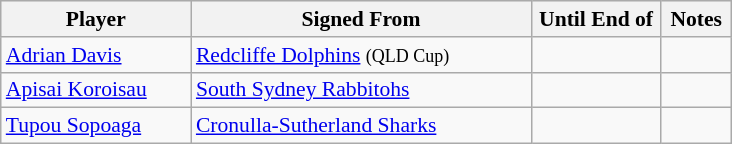<table class="wikitable" style="font-size:90%">
<tr bgcolor="#efefef">
<th width="120">Player</th>
<th width="220">Signed From</th>
<th width="80">Until End of</th>
<th width="40">Notes</th>
</tr>
<tr>
<td><a href='#'>Adrian Davis</a></td>
<td> <a href='#'>Redcliffe Dolphins</a> <small>(QLD Cup)</small></td>
<td></td>
<td></td>
</tr>
<tr>
<td><a href='#'>Apisai Koroisau</a></td>
<td> <a href='#'>South Sydney Rabbitohs</a></td>
<td></td>
<td></td>
</tr>
<tr>
<td><a href='#'>Tupou Sopoaga</a></td>
<td> <a href='#'>Cronulla-Sutherland Sharks</a></td>
<td></td>
<td></td>
</tr>
</table>
